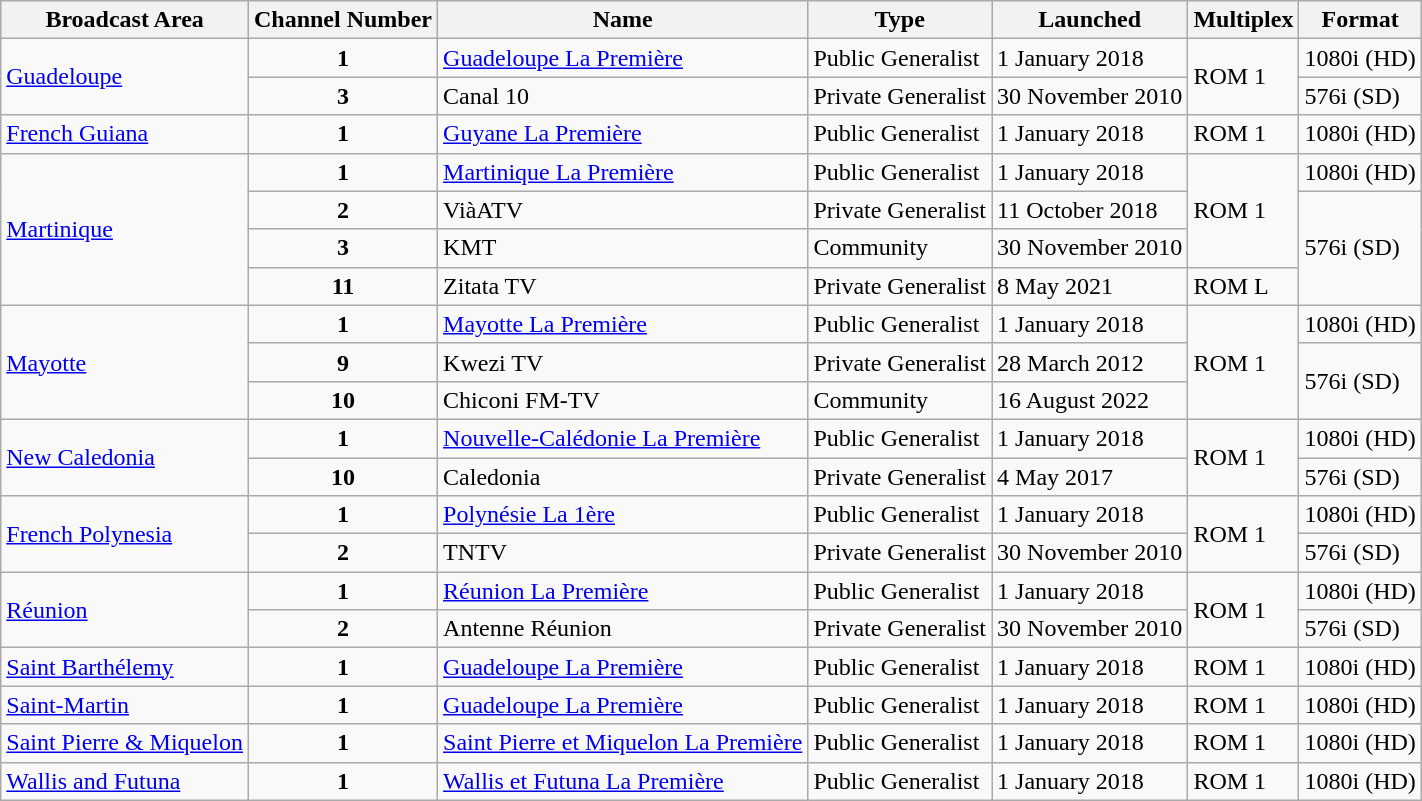<table class="wikitable sortable centre">
<tr>
<th scope="col">Broadcast Area</th>
<th scope="col">Channel Number</th>
<th scope="col">Name</th>
<th scope="col">Type</th>
<th scope="col">Launched</th>
<th>Multiplex</th>
<th scope="col">Format</th>
</tr>
<tr>
<td rowspan="2"><a href='#'>Guadeloupe</a></td>
<td style="text-align:center;"><strong>1</strong></td>
<td><a href='#'>Guadeloupe La Première</a></td>
<td>Public Generalist</td>
<td>1 January 2018</td>
<td rowspan="2">ROM 1</td>
<td>1080i (HD)</td>
</tr>
<tr>
<td style="text-align:center;"><strong>3</strong></td>
<td>Canal 10</td>
<td>Private Generalist</td>
<td>30 November 2010</td>
<td>576i (SD)</td>
</tr>
<tr>
<td><a href='#'>French Guiana</a></td>
<td style="text-align:center;"><strong>1</strong></td>
<td><a href='#'>Guyane La Première</a></td>
<td>Public Generalist</td>
<td>1 January 2018</td>
<td>ROM 1</td>
<td>1080i (HD)</td>
</tr>
<tr>
<td rowspan="4"><a href='#'>Martinique</a></td>
<td style="text-align:center;"><strong>1</strong></td>
<td><a href='#'>Martinique La Première</a></td>
<td>Public Generalist</td>
<td>1 January 2018</td>
<td rowspan="3">ROM 1</td>
<td>1080i (HD)</td>
</tr>
<tr>
<td style="text-align:center;"><strong>2</strong></td>
<td>ViàATV</td>
<td>Private Generalist</td>
<td>11 October 2018</td>
<td rowspan="3">576i (SD)</td>
</tr>
<tr>
<td style="text-align:center;"><strong>3</strong></td>
<td>KMT</td>
<td>Community</td>
<td>30 November 2010</td>
</tr>
<tr>
<td style="text-align:center;"><strong>11</strong></td>
<td>Zitata TV</td>
<td>Private Generalist</td>
<td>8 May 2021</td>
<td>ROM L</td>
</tr>
<tr>
<td rowspan="3"><a href='#'>Mayotte</a></td>
<td style="text-align:center;"><strong>1</strong></td>
<td><a href='#'>Mayotte La Première</a></td>
<td>Public Generalist</td>
<td>1 January 2018</td>
<td rowspan="3">ROM 1</td>
<td>1080i (HD)</td>
</tr>
<tr>
<td style="text-align:center;"><strong>9</strong></td>
<td>Kwezi TV</td>
<td>Private Generalist</td>
<td>28 March 2012</td>
<td rowspan="2">576i (SD)</td>
</tr>
<tr>
<td style="text-align:center;"><strong>10</strong></td>
<td>Chiconi FM-TV</td>
<td>Community</td>
<td>16 August 2022</td>
</tr>
<tr>
<td rowspan="2"><a href='#'>New Caledonia</a></td>
<td style="text-align:center;"><strong>1</strong></td>
<td><a href='#'>Nouvelle-Calédonie La Première</a></td>
<td>Public Generalist</td>
<td>1 January 2018</td>
<td rowspan="2">ROM 1</td>
<td>1080i (HD)</td>
</tr>
<tr>
<td style="text-align:center;"><strong>10</strong></td>
<td>Caledonia</td>
<td>Private Generalist</td>
<td>4 May 2017</td>
<td>576i (SD)</td>
</tr>
<tr>
<td rowspan="2"><a href='#'>French Polynesia</a></td>
<td style="text-align:center;"><strong>1</strong></td>
<td><a href='#'>Polynésie La 1ère</a></td>
<td>Public Generalist</td>
<td>1 January 2018</td>
<td rowspan="2">ROM 1</td>
<td>1080i (HD)</td>
</tr>
<tr>
<td style="text-align:center;"><strong>2</strong></td>
<td>TNTV</td>
<td>Private Generalist</td>
<td>30 November 2010</td>
<td>576i (SD)</td>
</tr>
<tr>
<td rowspan="2"><a href='#'>Réunion</a></td>
<td style="text-align:center;"><strong>1</strong></td>
<td><a href='#'>Réunion La Première</a></td>
<td>Public Generalist</td>
<td>1 January 2018</td>
<td rowspan="2">ROM 1</td>
<td>1080i (HD)</td>
</tr>
<tr>
<td style="text-align:center;"><strong>2</strong></td>
<td>Antenne Réunion</td>
<td>Private Generalist</td>
<td>30 November 2010</td>
<td>576i (SD)</td>
</tr>
<tr>
<td><a href='#'>Saint Barthélemy</a></td>
<td style="text-align:center;"><strong>1</strong></td>
<td><a href='#'>Guadeloupe La Première</a></td>
<td>Public Generalist</td>
<td>1 January 2018</td>
<td>ROM 1</td>
<td>1080i (HD)</td>
</tr>
<tr>
<td><a href='#'>Saint-Martin</a></td>
<td style="text-align:center;"><strong>1</strong></td>
<td><a href='#'>Guadeloupe La Première</a></td>
<td>Public Generalist</td>
<td>1 January 2018</td>
<td>ROM 1</td>
<td>1080i (HD)</td>
</tr>
<tr>
<td><a href='#'>Saint Pierre & Miquelon</a></td>
<td style="text-align:center;"><strong>1</strong></td>
<td><a href='#'>Saint Pierre et Miquelon La Première</a></td>
<td>Public Generalist</td>
<td>1 January 2018</td>
<td>ROM 1</td>
<td>1080i (HD)</td>
</tr>
<tr>
<td><a href='#'>Wallis and Futuna</a></td>
<td style="text-align:center;"><strong>1</strong></td>
<td><a href='#'>Wallis et Futuna La Première</a></td>
<td>Public Generalist</td>
<td>1 January 2018</td>
<td>ROM 1</td>
<td>1080i (HD)</td>
</tr>
</table>
